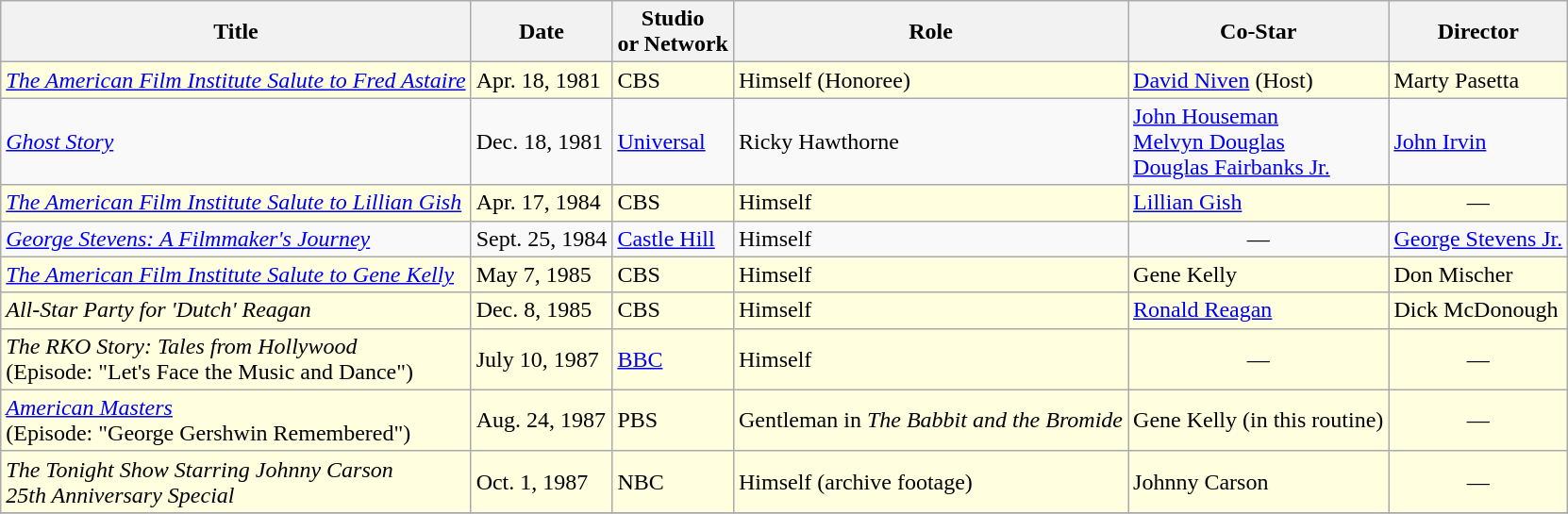<table class="wikitable">
<tr>
<th>Title</th>
<th>Date</th>
<th>Studio<br>or Network</th>
<th>Role</th>
<th>Co-Star</th>
<th>Director</th>
</tr>
<tr bgcolor=lightyellow>
<td><em><a href='#'>The American Film Institute Salute to Fred Astaire</a></em></td>
<td>Apr. 18, 1981</td>
<td>CBS</td>
<td>Himself (Honoree)</td>
<td><a href='#'>David Niven</a> (Host)</td>
<td>Marty Pasetta</td>
</tr>
<tr>
<td><em><a href='#'>Ghost Story</a></em></td>
<td>Dec. 18, 1981</td>
<td><a href='#'>Universal</a></td>
<td>Ricky Hawthorne</td>
<td><a href='#'>John Houseman</a><br><a href='#'>Melvyn Douglas</a><br><a href='#'>Douglas Fairbanks Jr.</a></td>
<td><a href='#'>John Irvin</a></td>
</tr>
<tr bgcolor=lightyellow>
<td><em><a href='#'>The American Film Institute Salute to Lillian Gish</a></em></td>
<td>Apr. 17, 1984</td>
<td>CBS</td>
<td>Himself</td>
<td><a href='#'>Lillian Gish</a></td>
<td align="center">—</td>
</tr>
<tr>
<td><em><a href='#'>George Stevens: A Filmmaker's Journey</a></em></td>
<td>Sept. 25, 1984</td>
<td><a href='#'>Castle Hill</a></td>
<td>Himself</td>
<td align="center">—</td>
<td><a href='#'>George Stevens Jr.</a></td>
</tr>
<tr bgcolor=lightyellow>
<td><em><a href='#'>The American Film Institute Salute to Gene Kelly</a></em></td>
<td>May 7, 1985</td>
<td>CBS</td>
<td>Himself</td>
<td>Gene Kelly</td>
<td>Don Mischer</td>
</tr>
<tr bgcolor=lightyellow>
<td><em>All-Star Party for 'Dutch' Reagan</em></td>
<td>Dec. 8, 1985</td>
<td>CBS</td>
<td>Himself</td>
<td><a href='#'>Ronald Reagan</a></td>
<td>Dick McDonough</td>
</tr>
<tr bgcolor=lightyellow>
<td><em>The RKO Story: Tales from Hollywood</em> <br>(Episode: "Let's Face the Music and Dance")</td>
<td>July 10, 1987</td>
<td><a href='#'>BBC</a></td>
<td>Himself</td>
<td align="center">—</td>
<td align="center">—</td>
</tr>
<tr bgcolor=lightyellow>
<td><em><a href='#'>American Masters</a></em><br>(Episode: "George Gershwin Remembered")</td>
<td>Aug. 24, 1987</td>
<td>PBS</td>
<td>Gentleman in <em>The Babbit and the Bromide</em></td>
<td>Gene Kelly (in this routine)</td>
<td align="center">—</td>
</tr>
<tr bgcolor=lightyellow>
<td><em>The Tonight Show Starring Johnny Carson<br>25th Anniversary Special</em></td>
<td>Oct. 1, 1987</td>
<td>NBC</td>
<td>Himself (archive footage)</td>
<td>Johnny Carson</td>
<td align="center">—</td>
</tr>
<tr bgcolor=lightyellow>
</tr>
</table>
